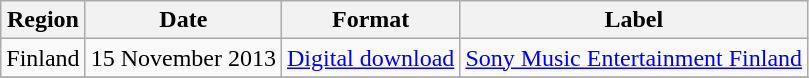<table class=wikitable>
<tr>
<th>Region</th>
<th>Date</th>
<th>Format</th>
<th>Label</th>
</tr>
<tr>
<td>Finland</td>
<td>15 November 2013</td>
<td><a href='#'>Digital download</a></td>
<td><a href='#'>Sony Music Entertainment Finland</a></td>
</tr>
<tr>
</tr>
</table>
